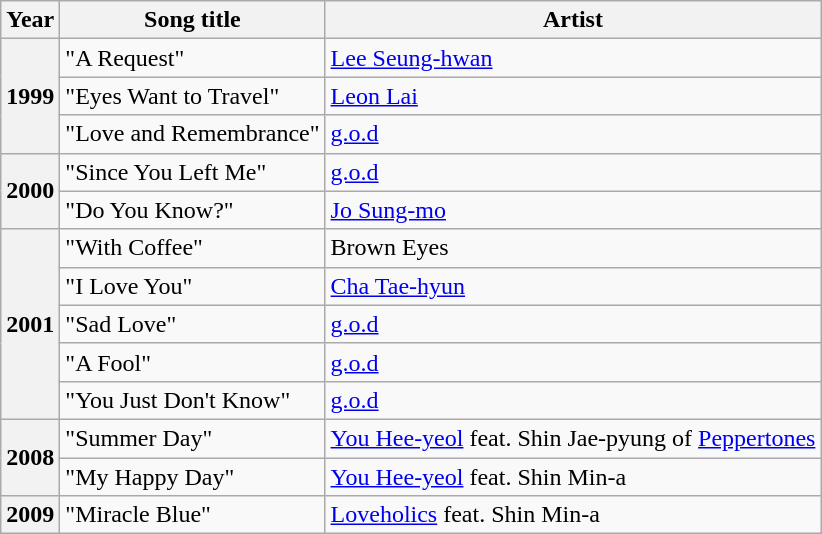<table class="wikitable sortable plainrowheaders">
<tr>
<th>Year</th>
<th>Song title</th>
<th>Artist</th>
</tr>
<tr>
<th scope="row" rowspan=3>1999</th>
<td>"A Request"</td>
<td><a href='#'>Lee Seung-hwan</a></td>
</tr>
<tr>
<td>"Eyes Want to Travel"</td>
<td><a href='#'>Leon Lai</a></td>
</tr>
<tr>
<td>"Love and Remembrance"</td>
<td><a href='#'>g.o.d</a></td>
</tr>
<tr>
<th scope="row" rowspan=2>2000</th>
<td>"Since You Left Me"</td>
<td><a href='#'>g.o.d</a></td>
</tr>
<tr>
<td>"Do You Know?"</td>
<td><a href='#'>Jo Sung-mo</a></td>
</tr>
<tr>
<th scope="row" rowspan=5>2001</th>
<td>"With Coffee"</td>
<td>Brown Eyes</td>
</tr>
<tr>
<td>"I Love You"</td>
<td><a href='#'>Cha Tae-hyun</a></td>
</tr>
<tr>
<td>"Sad Love"</td>
<td><a href='#'>g.o.d</a></td>
</tr>
<tr>
<td>"A Fool"</td>
<td><a href='#'>g.o.d</a></td>
</tr>
<tr>
<td>"You Just Don't Know"</td>
<td><a href='#'>g.o.d</a></td>
</tr>
<tr>
<th scope="row" rowspan=2>2008</th>
<td>"Summer Day"</td>
<td><a href='#'>You Hee-yeol</a> feat. Shin Jae-pyung of <a href='#'>Peppertones</a></td>
</tr>
<tr>
<td>"My Happy Day"</td>
<td><a href='#'>You Hee-yeol</a> feat. Shin Min-a</td>
</tr>
<tr>
<th scope="row">2009</th>
<td>"Miracle Blue"</td>
<td><a href='#'>Loveholics</a> feat. Shin Min-a</td>
</tr>
</table>
